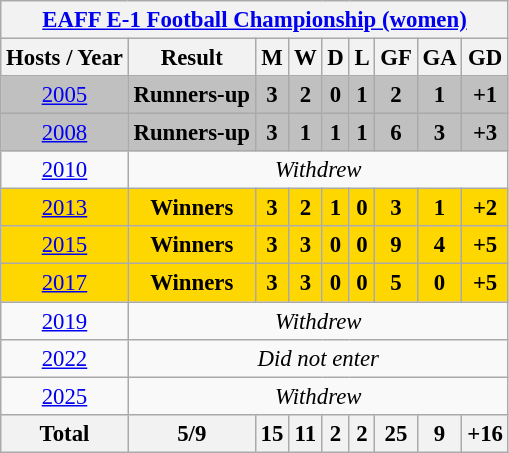<table class="wikitable" style="text-align: center;font-size:95%;">
<tr>
<th colspan=9><a href='#'>EAFF E-1 Football Championship (women)</a></th>
</tr>
<tr>
<th>Hosts / Year</th>
<th>Result</th>
<th>M</th>
<th>W</th>
<th>D</th>
<th>L</th>
<th>GF</th>
<th>GA</th>
<th>GD</th>
</tr>
<tr bgcolor=silver>
<td> <a href='#'>2005</a></td>
<td><strong>Runners-up</strong></td>
<td><strong>3</strong></td>
<td><strong>2</strong></td>
<td><strong>0</strong></td>
<td><strong>1</strong></td>
<td><strong>2</strong></td>
<td><strong>1</strong></td>
<td><strong>+1</strong></td>
</tr>
<tr bgcolor=silver>
<td> <a href='#'>2008</a></td>
<td><strong>Runners-up</strong></td>
<td><strong>3</strong></td>
<td><strong>1</strong></td>
<td><strong>1</strong></td>
<td><strong>1</strong></td>
<td><strong>6</strong></td>
<td><strong>3</strong></td>
<td><strong>+3</strong></td>
</tr>
<tr>
<td> <a href='#'>2010</a></td>
<td colspan=8><em>Withdrew</em></td>
</tr>
<tr bgcolor=gold>
<td> <a href='#'>2013</a></td>
<td><strong>Winners</strong></td>
<td><strong>3</strong></td>
<td><strong>2</strong></td>
<td><strong>1</strong></td>
<td><strong>0</strong></td>
<td><strong>3</strong></td>
<td><strong>1</strong></td>
<td><strong>+2</strong></td>
</tr>
<tr bgcolor=gold>
<td> <a href='#'>2015</a></td>
<td><strong>Winners</strong></td>
<td><strong>3</strong></td>
<td><strong>3</strong></td>
<td><strong>0</strong></td>
<td><strong>0</strong></td>
<td><strong>9</strong></td>
<td><strong>4</strong></td>
<td><strong>+5</strong></td>
</tr>
<tr bgcolor=gold>
<td> <a href='#'>2017</a></td>
<td><strong>Winners</strong></td>
<td><strong>3</strong></td>
<td><strong>3</strong></td>
<td><strong>0</strong></td>
<td><strong>0</strong></td>
<td><strong>5</strong></td>
<td><strong>0</strong></td>
<td><strong>+5</strong></td>
</tr>
<tr>
<td> <a href='#'>2019</a></td>
<td colspan=8><em>Withdrew</em></td>
</tr>
<tr>
<td> <a href='#'>2022</a></td>
<td colspan=8 rowspan=1><em>Did not enter</em></td>
</tr>
<tr>
<td> <a href='#'>2025</a></td>
<td colspan=8><em>Withdrew</em></td>
</tr>
<tr>
<th>Total</th>
<th>5/9</th>
<th>15</th>
<th>11</th>
<th>2</th>
<th>2</th>
<th>25</th>
<th>9</th>
<th>+16</th>
</tr>
</table>
